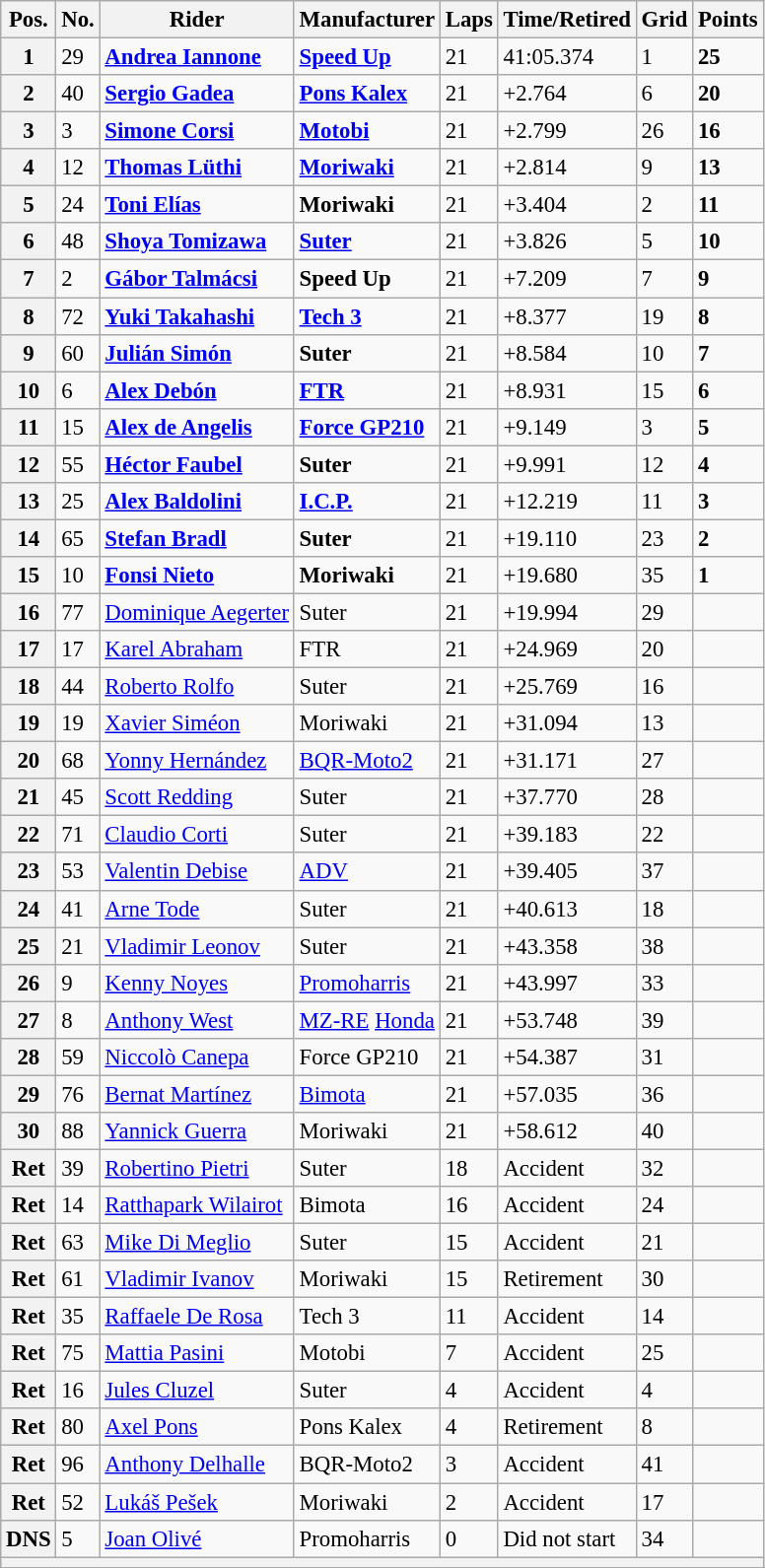<table class="wikitable" style="font-size: 95%;">
<tr>
<th>Pos.</th>
<th>No.</th>
<th>Rider</th>
<th>Manufacturer</th>
<th>Laps</th>
<th>Time/Retired</th>
<th>Grid</th>
<th>Points</th>
</tr>
<tr>
<th>1</th>
<td>29</td>
<td> <strong><a href='#'>Andrea Iannone</a></strong></td>
<td><strong><a href='#'>Speed Up</a></strong></td>
<td>21</td>
<td>41:05.374</td>
<td>1</td>
<td><strong>25</strong></td>
</tr>
<tr>
<th>2</th>
<td>40</td>
<td> <strong><a href='#'>Sergio Gadea</a></strong></td>
<td><strong><a href='#'>Pons Kalex</a></strong></td>
<td>21</td>
<td>+2.764</td>
<td>6</td>
<td><strong>20</strong></td>
</tr>
<tr>
<th>3</th>
<td>3</td>
<td> <strong><a href='#'>Simone Corsi</a></strong></td>
<td><strong><a href='#'>Motobi</a></strong></td>
<td>21</td>
<td>+2.799</td>
<td>26</td>
<td><strong>16</strong></td>
</tr>
<tr>
<th>4</th>
<td>12</td>
<td> <strong><a href='#'>Thomas Lüthi</a></strong></td>
<td><strong><a href='#'>Moriwaki</a></strong></td>
<td>21</td>
<td>+2.814</td>
<td>9</td>
<td><strong>13</strong></td>
</tr>
<tr>
<th>5</th>
<td>24</td>
<td> <strong><a href='#'>Toni Elías</a></strong></td>
<td><strong>Moriwaki</strong></td>
<td>21</td>
<td>+3.404</td>
<td>2</td>
<td><strong>11</strong></td>
</tr>
<tr>
<th>6</th>
<td>48</td>
<td> <strong><a href='#'>Shoya Tomizawa</a></strong></td>
<td><strong><a href='#'>Suter</a></strong></td>
<td>21</td>
<td>+3.826</td>
<td>5</td>
<td><strong>10</strong></td>
</tr>
<tr>
<th>7</th>
<td>2</td>
<td> <strong><a href='#'>Gábor Talmácsi</a></strong></td>
<td><strong>Speed Up</strong></td>
<td>21</td>
<td>+7.209</td>
<td>7</td>
<td><strong>9</strong></td>
</tr>
<tr>
<th>8</th>
<td>72</td>
<td> <strong><a href='#'>Yuki Takahashi</a></strong></td>
<td><strong><a href='#'>Tech 3</a></strong></td>
<td>21</td>
<td>+8.377</td>
<td>19</td>
<td><strong>8</strong></td>
</tr>
<tr>
<th>9</th>
<td>60</td>
<td> <strong><a href='#'>Julián Simón</a></strong></td>
<td><strong>Suter</strong></td>
<td>21</td>
<td>+8.584</td>
<td>10</td>
<td><strong>7</strong></td>
</tr>
<tr>
<th>10</th>
<td>6</td>
<td> <strong><a href='#'>Alex Debón</a></strong></td>
<td><strong><a href='#'>FTR</a></strong></td>
<td>21</td>
<td>+8.931</td>
<td>15</td>
<td><strong>6</strong></td>
</tr>
<tr>
<th>11</th>
<td>15</td>
<td> <strong><a href='#'>Alex de Angelis</a></strong></td>
<td><strong><a href='#'>Force GP210</a></strong></td>
<td>21</td>
<td>+9.149</td>
<td>3</td>
<td><strong>5</strong></td>
</tr>
<tr>
<th>12</th>
<td>55</td>
<td> <strong><a href='#'>Héctor Faubel</a></strong></td>
<td><strong>Suter</strong></td>
<td>21</td>
<td>+9.991</td>
<td>12</td>
<td><strong>4</strong></td>
</tr>
<tr>
<th>13</th>
<td>25</td>
<td> <strong><a href='#'>Alex Baldolini</a></strong></td>
<td><strong><a href='#'>I.C.P.</a></strong></td>
<td>21</td>
<td>+12.219</td>
<td>11</td>
<td><strong>3</strong></td>
</tr>
<tr>
<th>14</th>
<td>65</td>
<td> <strong><a href='#'>Stefan Bradl</a></strong></td>
<td><strong>Suter</strong></td>
<td>21</td>
<td>+19.110</td>
<td>23</td>
<td><strong>2</strong></td>
</tr>
<tr>
<th>15</th>
<td>10</td>
<td> <strong><a href='#'>Fonsi Nieto</a></strong></td>
<td><strong>Moriwaki</strong></td>
<td>21</td>
<td>+19.680</td>
<td>35</td>
<td><strong>1</strong></td>
</tr>
<tr>
<th>16</th>
<td>77</td>
<td> <a href='#'>Dominique Aegerter</a></td>
<td>Suter</td>
<td>21</td>
<td>+19.994</td>
<td>29</td>
<td></td>
</tr>
<tr>
<th>17</th>
<td>17</td>
<td> <a href='#'>Karel Abraham</a></td>
<td>FTR</td>
<td>21</td>
<td>+24.969</td>
<td>20</td>
<td></td>
</tr>
<tr>
<th>18</th>
<td>44</td>
<td> <a href='#'>Roberto Rolfo</a></td>
<td>Suter</td>
<td>21</td>
<td>+25.769</td>
<td>16</td>
<td></td>
</tr>
<tr>
<th>19</th>
<td>19</td>
<td> <a href='#'>Xavier Siméon</a></td>
<td>Moriwaki</td>
<td>21</td>
<td>+31.094</td>
<td>13</td>
<td></td>
</tr>
<tr>
<th>20</th>
<td>68</td>
<td> <a href='#'>Yonny Hernández</a></td>
<td><a href='#'>BQR-Moto2</a></td>
<td>21</td>
<td>+31.171</td>
<td>27</td>
<td></td>
</tr>
<tr>
<th>21</th>
<td>45</td>
<td> <a href='#'>Scott Redding</a></td>
<td>Suter</td>
<td>21</td>
<td>+37.770</td>
<td>28</td>
<td></td>
</tr>
<tr>
<th>22</th>
<td>71</td>
<td> <a href='#'>Claudio Corti</a></td>
<td>Suter</td>
<td>21</td>
<td>+39.183</td>
<td>22</td>
<td></td>
</tr>
<tr>
<th>23</th>
<td>53</td>
<td> <a href='#'>Valentin Debise</a></td>
<td><a href='#'>ADV</a></td>
<td>21</td>
<td>+39.405</td>
<td>37</td>
<td></td>
</tr>
<tr>
<th>24</th>
<td>41</td>
<td> <a href='#'>Arne Tode</a></td>
<td>Suter</td>
<td>21</td>
<td>+40.613</td>
<td>18</td>
<td></td>
</tr>
<tr>
<th>25</th>
<td>21</td>
<td> <a href='#'>Vladimir Leonov</a></td>
<td>Suter</td>
<td>21</td>
<td>+43.358</td>
<td>38</td>
<td></td>
</tr>
<tr>
<th>26</th>
<td>9</td>
<td> <a href='#'>Kenny Noyes</a></td>
<td><a href='#'>Promoharris</a></td>
<td>21</td>
<td>+43.997</td>
<td>33</td>
<td></td>
</tr>
<tr>
<th>27</th>
<td>8</td>
<td> <a href='#'>Anthony West</a></td>
<td><a href='#'>MZ-RE</a> <a href='#'>Honda</a></td>
<td>21</td>
<td>+53.748</td>
<td>39</td>
<td></td>
</tr>
<tr>
<th>28</th>
<td>59</td>
<td> <a href='#'>Niccolò Canepa</a></td>
<td>Force GP210</td>
<td>21</td>
<td>+54.387</td>
<td>31</td>
<td></td>
</tr>
<tr>
<th>29</th>
<td>76</td>
<td> <a href='#'>Bernat Martínez</a></td>
<td><a href='#'>Bimota</a></td>
<td>21</td>
<td>+57.035</td>
<td>36</td>
<td></td>
</tr>
<tr>
<th>30</th>
<td>88</td>
<td> <a href='#'>Yannick Guerra</a></td>
<td>Moriwaki</td>
<td>21</td>
<td>+58.612</td>
<td>40</td>
<td></td>
</tr>
<tr>
<th>Ret</th>
<td>39</td>
<td> <a href='#'>Robertino Pietri</a></td>
<td>Suter</td>
<td>18</td>
<td>Accident</td>
<td>32</td>
<td></td>
</tr>
<tr>
<th>Ret</th>
<td>14</td>
<td> <a href='#'>Ratthapark Wilairot</a></td>
<td>Bimota</td>
<td>16</td>
<td>Accident</td>
<td>24</td>
<td></td>
</tr>
<tr>
<th>Ret</th>
<td>63</td>
<td> <a href='#'>Mike Di Meglio</a></td>
<td>Suter</td>
<td>15</td>
<td>Accident</td>
<td>21</td>
<td></td>
</tr>
<tr>
<th>Ret</th>
<td>61</td>
<td> <a href='#'>Vladimir Ivanov</a></td>
<td>Moriwaki</td>
<td>15</td>
<td>Retirement</td>
<td>30</td>
<td></td>
</tr>
<tr>
<th>Ret</th>
<td>35</td>
<td> <a href='#'>Raffaele De Rosa</a></td>
<td>Tech 3</td>
<td>11</td>
<td>Accident</td>
<td>14</td>
<td></td>
</tr>
<tr>
<th>Ret</th>
<td>75</td>
<td> <a href='#'>Mattia Pasini</a></td>
<td>Motobi</td>
<td>7</td>
<td>Accident</td>
<td>25</td>
<td></td>
</tr>
<tr>
<th>Ret</th>
<td>16</td>
<td> <a href='#'>Jules Cluzel</a></td>
<td>Suter</td>
<td>4</td>
<td>Accident</td>
<td>4</td>
<td></td>
</tr>
<tr>
<th>Ret</th>
<td>80</td>
<td> <a href='#'>Axel Pons</a></td>
<td>Pons Kalex</td>
<td>4</td>
<td>Retirement</td>
<td>8</td>
<td></td>
</tr>
<tr>
<th>Ret</th>
<td>96</td>
<td> <a href='#'>Anthony Delhalle</a></td>
<td>BQR-Moto2</td>
<td>3</td>
<td>Accident</td>
<td>41</td>
<td></td>
</tr>
<tr>
<th>Ret</th>
<td>52</td>
<td> <a href='#'>Lukáš Pešek</a></td>
<td>Moriwaki</td>
<td>2</td>
<td>Accident</td>
<td>17</td>
<td></td>
</tr>
<tr>
<th>DNS</th>
<td>5</td>
<td> <a href='#'>Joan Olivé</a></td>
<td>Promoharris</td>
<td>0</td>
<td>Did not start</td>
<td>34</td>
<td></td>
</tr>
<tr>
<th colspan=8></th>
</tr>
<tr>
</tr>
</table>
